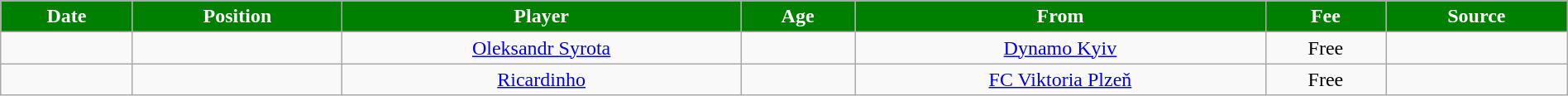<table class="wikitable sortable" style="text-align:center; width:100%;">
<tr>
<th scope="col" style="background:#008000; color:white;">Date</th>
<th scope="col" style="background:#008000; color:white;">Position</th>
<th scope="col" style="background:#008000; color:white;">Player</th>
<th scope="col" style="background:#008000; color:white;">Age</th>
<th scope="col" style="background:#008000; color:white;">From</th>
<th scope="col" style="background:#008000; color:white;" data-sort-type="currency">Fee</th>
<th scope="col" style="background:#008000; color:white;" class="unsortable">Source</th>
</tr>
<tr>
<td></td>
<td></td>
<td> <a href='#'>Oleksandr Syrota</a></td>
<td></td>
<td> <a href='#'>Dynamo Kyiv</a></td>
<td>Free</td>
<td></td>
</tr>
<tr>
<td></td>
<td></td>
<td> <a href='#'>Ricardinho</a></td>
<td></td>
<td> <a href='#'>FC Viktoria Plzeň</a></td>
<td>Free</td>
<td></td>
</tr>
</table>
